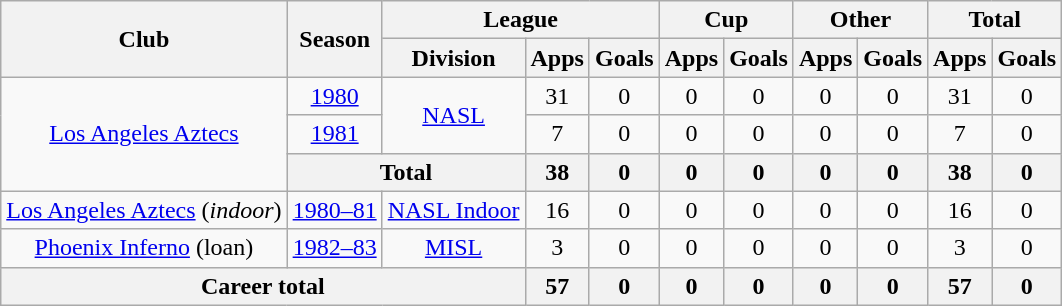<table class="wikitable" style="text-align: center">
<tr>
<th rowspan="2">Club</th>
<th rowspan="2">Season</th>
<th colspan="3">League</th>
<th colspan="2">Cup</th>
<th colspan="2">Other</th>
<th colspan="2">Total</th>
</tr>
<tr>
<th>Division</th>
<th>Apps</th>
<th>Goals</th>
<th>Apps</th>
<th>Goals</th>
<th>Apps</th>
<th>Goals</th>
<th>Apps</th>
<th>Goals</th>
</tr>
<tr>
<td rowspan="3"><a href='#'>Los Angeles Aztecs</a></td>
<td><a href='#'>1980</a></td>
<td rowspan="2"><a href='#'>NASL</a></td>
<td>31</td>
<td>0</td>
<td>0</td>
<td>0</td>
<td>0</td>
<td>0</td>
<td>31</td>
<td>0</td>
</tr>
<tr>
<td><a href='#'>1981</a></td>
<td>7</td>
<td>0</td>
<td>0</td>
<td>0</td>
<td>0</td>
<td>0</td>
<td>7</td>
<td>0</td>
</tr>
<tr>
<th colspan="2"><strong>Total</strong></th>
<th>38</th>
<th>0</th>
<th>0</th>
<th>0</th>
<th>0</th>
<th>0</th>
<th>38</th>
<th>0</th>
</tr>
<tr>
<td><a href='#'>Los Angeles Aztecs</a> (<em>indoor</em>)</td>
<td><a href='#'>1980–81</a></td>
<td><a href='#'>NASL Indoor</a></td>
<td>16</td>
<td>0</td>
<td>0</td>
<td>0</td>
<td>0</td>
<td>0</td>
<td>16</td>
<td>0</td>
</tr>
<tr>
<td><a href='#'>Phoenix Inferno</a> (loan)</td>
<td><a href='#'>1982–83</a></td>
<td><a href='#'>MISL</a></td>
<td>3</td>
<td>0</td>
<td>0</td>
<td>0</td>
<td>0</td>
<td>0</td>
<td>3</td>
<td>0</td>
</tr>
<tr>
<th colspan="3"><strong>Career total</strong></th>
<th>57</th>
<th>0</th>
<th>0</th>
<th>0</th>
<th>0</th>
<th>0</th>
<th>57</th>
<th>0</th>
</tr>
</table>
